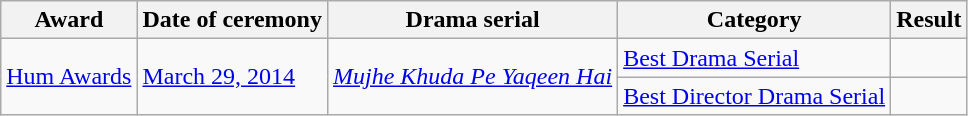<table class="wikitable">
<tr>
<th>Award</th>
<th>Date of ceremony</th>
<th>Drama serial</th>
<th>Category</th>
<th>Result</th>
</tr>
<tr>
<td rowspan="2"><a href='#'>Hum Awards</a></td>
<td rowspan="2"><a href='#'>March 29, 2014</a></td>
<td rowspan="2"><em><a href='#'>Mujhe Khuda Pe Yaqeen Hai</a></em></td>
<td><a href='#'>Best Drama Serial</a></td>
<td></td>
</tr>
<tr>
<td><a href='#'>Best Director Drama Serial</a></td>
<td></td>
</tr>
</table>
